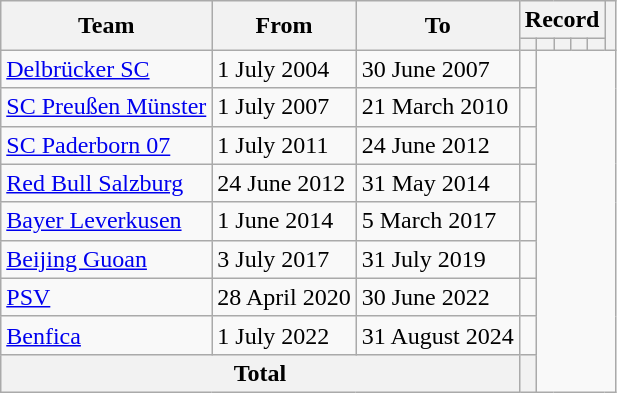<table class=wikitable style="text-align: center">
<tr>
<th rowspan=2>Team</th>
<th rowspan=2>From</th>
<th rowspan=2>To</th>
<th colspan=5>Record</th>
<th rowspan=2></th>
</tr>
<tr>
<th></th>
<th></th>
<th></th>
<th></th>
<th></th>
</tr>
<tr>
<td align=left><a href='#'>Delbrücker SC</a></td>
<td align=left>1 July 2004</td>
<td align=left>30 June 2007<br></td>
<td></td>
</tr>
<tr>
<td align=left><a href='#'>SC Preußen Münster</a></td>
<td align=left>1 July 2007</td>
<td align=left>21 March 2010<br></td>
<td></td>
</tr>
<tr>
<td align=left><a href='#'>SC Paderborn 07</a></td>
<td align=left>1 July 2011</td>
<td align=left>24 June 2012<br></td>
<td></td>
</tr>
<tr>
<td align=left><a href='#'>Red Bull Salzburg</a></td>
<td align=left>24 June 2012</td>
<td align=left>31 May 2014<br></td>
<td></td>
</tr>
<tr>
<td align=left><a href='#'>Bayer Leverkusen</a></td>
<td align=left>1 June 2014</td>
<td align=left>5 March 2017<br></td>
<td></td>
</tr>
<tr>
<td align=left><a href='#'>Beijing Guoan</a></td>
<td align=left>3 July 2017</td>
<td align=left>31 July 2019<br></td>
<td></td>
</tr>
<tr>
<td align=left><a href='#'>PSV</a></td>
<td align=left>28 April 2020</td>
<td align=left>30 June 2022<br></td>
<td></td>
</tr>
<tr>
<td align=left><a href='#'>Benfica</a></td>
<td align=left>1 July 2022</td>
<td align=left>31 August 2024<br></td>
<td></td>
</tr>
<tr>
<th colspan=3>Total<br></th>
<th></th>
</tr>
</table>
